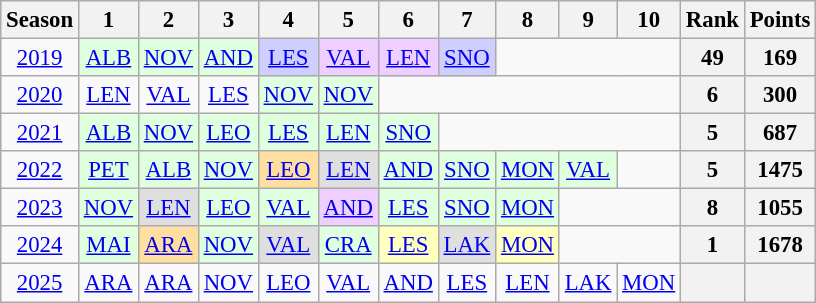<table class="wikitable" style="text-align:center; font-size:95%">
<tr>
<th>Season</th>
<th>1</th>
<th>2</th>
<th>3</th>
<th>4</th>
<th>5</th>
<th>6</th>
<th>7</th>
<th>8</th>
<th>9</th>
<th>10</th>
<th>Rank</th>
<th>Points</th>
</tr>
<tr>
<td><a href='#'>2019</a></td>
<td bgcolor="#dfffdf"><a href='#'>ALB</a><br></td>
<td bgcolor="#dfffdf"><a href='#'>NOV</a><br></td>
<td bgcolor="#dfffdf"><a href='#'>AND</a><br></td>
<td bgcolor="#cfcfff"><a href='#'>LES</a><br></td>
<td bgcolor="#efcfff"><a href='#'>VAL</a><br></td>
<td bgcolor="#efcfff"><a href='#'>LEN</a><br></td>
<td bgcolor="#cfcfff"><a href='#'>SNO</a><br></td>
<td colspan=3></td>
<th>49</th>
<th>169</th>
</tr>
<tr>
<td><a href='#'>2020</a></td>
<td><a href='#'>LEN</a><br></td>
<td><a href='#'>VAL</a><br></td>
<td><a href='#'>LES</a><br></td>
<td bgcolor="#dfffdf"><a href='#'>NOV</a><br></td>
<td bgcolor="#dfffdf"><a href='#'>NOV</a><br></td>
<td colspan=5></td>
<th>6</th>
<th>300</th>
</tr>
<tr>
<td><a href='#'>2021</a></td>
<td bgcolor="#dfffdf"><a href='#'>ALB</a><br></td>
<td bgcolor="#dfffdf"><a href='#'>NOV</a><br></td>
<td bgcolor="#dfffdf"><a href='#'>LEO</a><br></td>
<td bgcolor="#dfffdf"><a href='#'>LES</a><br></td>
<td bgcolor="#dfffdf"><a href='#'>LEN</a><br></td>
<td bgcolor="#dfffdf"><a href='#'>SNO</a><br></td>
<td colspan=4></td>
<th>5</th>
<th>687</th>
</tr>
<tr>
<td><a href='#'>2022</a></td>
<td bgcolor="#dfffdf"><a href='#'>PET</a><br></td>
<td bgcolor="#dfffdf"><a href='#'>ALB</a><br></td>
<td bgcolor="#dfffdf"><a href='#'>NOV</a><br></td>
<td bgcolor="#ffdf9f"><a href='#'>LEO</a><br></td>
<td bgcolor="#dfdfdf"><a href='#'>LEN</a><br></td>
<td bgcolor="#dfffdf"><a href='#'>AND</a><br></td>
<td bgcolor="#dfffdf"><a href='#'>SNO</a><br></td>
<td bgcolor="#dfffdf"><a href='#'>MON</a><br></td>
<td bgcolor="#dfffdf"><a href='#'>VAL</a><br></td>
<td></td>
<th>5</th>
<th>1475</th>
</tr>
<tr>
<td><a href='#'>2023</a></td>
<td bgcolor="#dfffdf"><a href='#'>NOV</a><br></td>
<td bgcolor="#dfdfdf"><a href='#'>LEN</a><br></td>
<td bgcolor="#dfffdf"><a href='#'>LEO</a><br></td>
<td bgcolor="#dfffdf"><a href='#'>VAL</a><br></td>
<td bgcolor="#efcfff"><a href='#'>AND</a><br></td>
<td bgcolor="#dfffdf"><a href='#'>LES</a><br></td>
<td bgcolor="#dfffdf"><a href='#'>SNO</a><br></td>
<td bgcolor="#dfffdf"><a href='#'>MON</a><br></td>
<td colspan=2></td>
<th>8</th>
<th>1055</th>
</tr>
<tr>
<td><a href='#'>2024</a></td>
<td bgcolor="#dfffdf"><a href='#'>MAI</a><br></td>
<td bgcolor="#ffdf9f"><a href='#'>ARA</a><br></td>
<td bgcolor="#dfffdf"><a href='#'>NOV</a><br></td>
<td bgcolor="#dfdfdf"><a href='#'>VAL</a><br></td>
<td bgcolor="#dfffdf"><a href='#'>CRA</a><br></td>
<td bgcolor="#ffffbf"><a href='#'>LES</a><br></td>
<td bgcolor="#dfdfdf"><a href='#'>LAK</a><br></td>
<td bgcolor="#ffffbf"><a href='#'>MON</a><br></td>
<td colspan=2></td>
<th>1</th>
<th>1678</th>
</tr>
<tr>
<td><a href='#'>2025</a></td>
<td><a href='#'>ARA</a><br></td>
<td><a href='#'>ARA</a><br></td>
<td><a href='#'>NOV</a><br></td>
<td><a href='#'>LEO</a><br></td>
<td><a href='#'>VAL</a><br></td>
<td><a href='#'>AND</a><br></td>
<td><a href='#'>LES</a><br></td>
<td><a href='#'>LEN</a><br></td>
<td><a href='#'>LAK</a><br></td>
<td><a href='#'>MON</a><br></td>
<th></th>
<th></th>
</tr>
</table>
